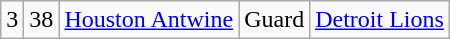<table class="wikitable" style="text-align:center">
<tr>
<td>3</td>
<td>38</td>
<td><a href='#'>Houston Antwine</a></td>
<td>Guard</td>
<td><a href='#'>Detroit Lions</a></td>
</tr>
</table>
